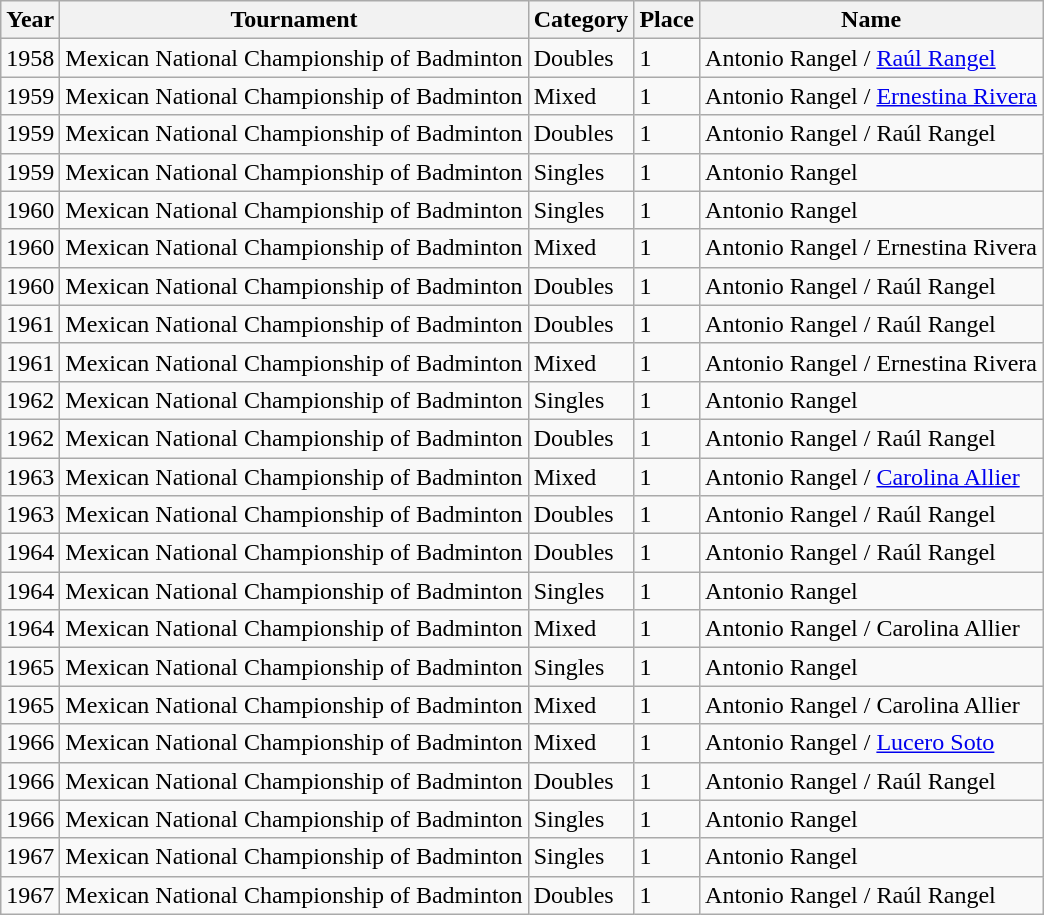<table class="wikitable">
<tr>
<th>Year</th>
<th>Tournament</th>
<th>Category</th>
<th>Place</th>
<th>Name</th>
</tr>
<tr>
<td>1958</td>
<td>Mexican National Championship of Badminton</td>
<td>Doubles</td>
<td>1</td>
<td>Antonio Rangel / <a href='#'>Raúl Rangel</a></td>
</tr>
<tr>
<td>1959</td>
<td>Mexican National Championship of Badminton</td>
<td>Mixed</td>
<td>1</td>
<td>Antonio Rangel / <a href='#'>Ernestina Rivera</a></td>
</tr>
<tr>
<td>1959</td>
<td>Mexican National Championship of Badminton</td>
<td>Doubles</td>
<td>1</td>
<td>Antonio Rangel / Raúl Rangel</td>
</tr>
<tr>
<td>1959</td>
<td>Mexican National Championship of Badminton</td>
<td>Singles</td>
<td>1</td>
<td>Antonio Rangel</td>
</tr>
<tr>
<td>1960</td>
<td>Mexican National Championship of Badminton</td>
<td>Singles</td>
<td>1</td>
<td>Antonio Rangel</td>
</tr>
<tr>
<td>1960</td>
<td>Mexican National Championship of Badminton</td>
<td>Mixed</td>
<td>1</td>
<td>Antonio Rangel / Ernestina Rivera</td>
</tr>
<tr>
<td>1960</td>
<td>Mexican National Championship of Badminton</td>
<td>Doubles</td>
<td>1</td>
<td>Antonio Rangel / Raúl Rangel</td>
</tr>
<tr>
<td>1961</td>
<td>Mexican National Championship of Badminton</td>
<td>Doubles</td>
<td>1</td>
<td>Antonio Rangel / Raúl Rangel</td>
</tr>
<tr>
<td>1961</td>
<td>Mexican National Championship of Badminton</td>
<td>Mixed</td>
<td>1</td>
<td>Antonio Rangel / Ernestina Rivera</td>
</tr>
<tr>
<td>1962</td>
<td>Mexican National Championship of Badminton</td>
<td>Singles</td>
<td>1</td>
<td>Antonio Rangel</td>
</tr>
<tr>
<td>1962</td>
<td>Mexican National Championship of Badminton</td>
<td>Doubles</td>
<td>1</td>
<td>Antonio Rangel / Raúl Rangel</td>
</tr>
<tr>
<td>1963</td>
<td>Mexican National Championship of Badminton</td>
<td>Mixed</td>
<td>1</td>
<td>Antonio Rangel / <a href='#'>Carolina Allier</a></td>
</tr>
<tr>
<td>1963</td>
<td>Mexican National Championship of Badminton</td>
<td>Doubles</td>
<td>1</td>
<td>Antonio Rangel / Raúl Rangel</td>
</tr>
<tr>
<td>1964</td>
<td>Mexican National Championship of Badminton</td>
<td>Doubles</td>
<td>1</td>
<td>Antonio Rangel / Raúl Rangel</td>
</tr>
<tr>
<td>1964</td>
<td>Mexican National Championship of Badminton</td>
<td>Singles</td>
<td>1</td>
<td>Antonio Rangel</td>
</tr>
<tr>
<td>1964</td>
<td>Mexican National Championship of Badminton</td>
<td>Mixed</td>
<td>1</td>
<td>Antonio Rangel / Carolina Allier</td>
</tr>
<tr>
<td>1965</td>
<td>Mexican National Championship of Badminton</td>
<td>Singles</td>
<td>1</td>
<td>Antonio Rangel</td>
</tr>
<tr>
<td>1965</td>
<td>Mexican National Championship of Badminton</td>
<td>Mixed</td>
<td>1</td>
<td>Antonio Rangel / Carolina Allier</td>
</tr>
<tr>
<td>1966</td>
<td>Mexican National Championship of Badminton</td>
<td>Mixed</td>
<td>1</td>
<td>Antonio Rangel / <a href='#'>Lucero Soto</a></td>
</tr>
<tr>
<td>1966</td>
<td>Mexican National Championship of Badminton</td>
<td>Doubles</td>
<td>1</td>
<td>Antonio Rangel / Raúl Rangel</td>
</tr>
<tr>
<td>1966</td>
<td>Mexican National Championship of Badminton</td>
<td>Singles</td>
<td>1</td>
<td>Antonio Rangel</td>
</tr>
<tr>
<td>1967</td>
<td>Mexican National Championship of Badminton</td>
<td>Singles</td>
<td>1</td>
<td>Antonio Rangel</td>
</tr>
<tr>
<td>1967</td>
<td>Mexican National Championship of Badminton</td>
<td>Doubles</td>
<td>1</td>
<td>Antonio Rangel / Raúl Rangel</td>
</tr>
</table>
